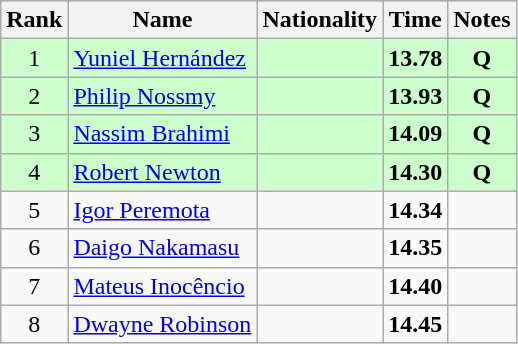<table class="wikitable sortable" style="text-align:center">
<tr>
<th>Rank</th>
<th>Name</th>
<th>Nationality</th>
<th>Time</th>
<th>Notes</th>
</tr>
<tr bgcolor=ccffcc>
<td>1</td>
<td align=left><a href='#'>Yuniel Hernández</a></td>
<td align=left></td>
<td><strong>13.78</strong></td>
<td><strong>Q</strong></td>
</tr>
<tr bgcolor=ccffcc>
<td>2</td>
<td align=left><a href='#'>Philip Nossmy</a></td>
<td align=left></td>
<td><strong>13.93</strong></td>
<td><strong>Q</strong></td>
</tr>
<tr bgcolor=ccffcc>
<td>3</td>
<td align=left><a href='#'>Nassim Brahimi</a></td>
<td align=left></td>
<td><strong>14.09</strong></td>
<td><strong>Q</strong></td>
</tr>
<tr bgcolor=ccffcc>
<td>4</td>
<td align=left><a href='#'>Robert Newton</a></td>
<td align=left></td>
<td><strong>14.30</strong></td>
<td><strong>Q</strong></td>
</tr>
<tr>
<td>5</td>
<td align=left><a href='#'>Igor Peremota</a></td>
<td align=left></td>
<td><strong>14.34</strong></td>
<td></td>
</tr>
<tr>
<td>6</td>
<td align=left><a href='#'>Daigo Nakamasu</a></td>
<td align=left></td>
<td><strong>14.35</strong></td>
<td></td>
</tr>
<tr>
<td>7</td>
<td align=left><a href='#'>Mateus Inocêncio</a></td>
<td align=left></td>
<td><strong>14.40</strong></td>
<td></td>
</tr>
<tr>
<td>8</td>
<td align=left><a href='#'>Dwayne Robinson</a></td>
<td align=left></td>
<td><strong>14.45</strong></td>
<td></td>
</tr>
</table>
